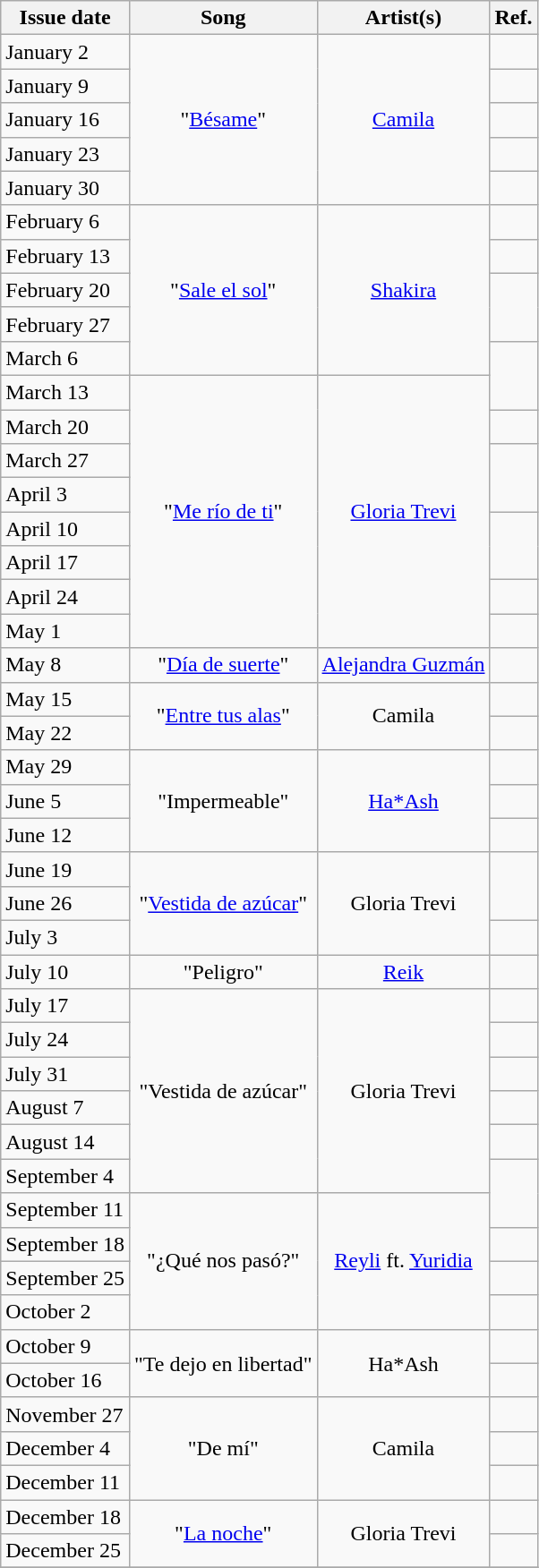<table class="wikitable">
<tr>
<th>Issue date</th>
<th>Song</th>
<th>Artist(s)</th>
<th>Ref.</th>
</tr>
<tr>
<td>January 2</td>
<td style="text-align: center;" rowspan="5">"<a href='#'>Bésame</a>"</td>
<td style="text-align: center;" rowspan="5"><a href='#'>Camila</a></td>
<td style="text-align: center;"></td>
</tr>
<tr>
<td>January 9</td>
<td style="text-align: center;"></td>
</tr>
<tr>
<td>January 16</td>
<td style="text-align: center;"></td>
</tr>
<tr>
<td>January 23</td>
<td style="text-align: center;"></td>
</tr>
<tr>
<td>January 30</td>
<td style="text-align: center;"></td>
</tr>
<tr>
<td>February 6</td>
<td style="text-align: center;" rowspan="5">"<a href='#'>Sale el sol</a>"</td>
<td style="text-align: center;" rowspan="5"><a href='#'>Shakira</a></td>
<td style="text-align: center;"></td>
</tr>
<tr>
<td>February 13</td>
<td style="text-align: center;"></td>
</tr>
<tr>
<td>February 20</td>
<td style="text-align: center;" rowspan="2"></td>
</tr>
<tr>
<td>February 27</td>
</tr>
<tr>
<td>March 6</td>
<td style="text-align: center;" rowspan="2"></td>
</tr>
<tr>
<td>March 13</td>
<td style="text-align: center;" rowspan="8">"<a href='#'>Me río de ti</a>"</td>
<td style="text-align: center;" rowspan="8"><a href='#'>Gloria Trevi</a></td>
</tr>
<tr>
<td>March 20</td>
<td style="text-align: center;"></td>
</tr>
<tr>
<td>March 27</td>
<td style="text-align: center;" rowspan="2"></td>
</tr>
<tr>
<td>April 3</td>
</tr>
<tr>
<td>April 10</td>
<td style="text-align: center;" rowspan="2"></td>
</tr>
<tr>
<td>April 17</td>
</tr>
<tr>
<td>April 24</td>
<td style="text-align: center;"></td>
</tr>
<tr>
<td>May 1</td>
<td style="text-align: center;"></td>
</tr>
<tr>
<td>May 8</td>
<td style="text-align: center;">"<a href='#'>Día de suerte</a>"</td>
<td style="text-align: center;"><a href='#'>Alejandra Guzmán</a></td>
<td style="text-align: center;"></td>
</tr>
<tr>
<td>May 15</td>
<td style="text-align: center;" rowspan="2">"<a href='#'>Entre tus alas</a>"</td>
<td style="text-align: center;" rowspan="2">Camila</td>
<td style="text-align: center;"></td>
</tr>
<tr>
<td>May 22</td>
<td style="text-align: center;"></td>
</tr>
<tr>
<td>May 29</td>
<td style="text-align: center;" rowspan="3">"Impermeable"</td>
<td style="text-align: center;" rowspan="3"><a href='#'>Ha*Ash</a></td>
<td style="text-align: center;"></td>
</tr>
<tr>
<td>June 5</td>
<td style="text-align: center;"></td>
</tr>
<tr>
<td>June 12</td>
<td style="text-align: center;"></td>
</tr>
<tr>
<td>June 19</td>
<td style="text-align: center;" rowspan="3">"<a href='#'>Vestida de azúcar</a>"</td>
<td style="text-align: center;" rowspan="3">Gloria Trevi</td>
<td style="text-align: center;" rowspan="2"></td>
</tr>
<tr>
<td>June 26</td>
</tr>
<tr>
<td>July 3</td>
<td style="text-align: center;"></td>
</tr>
<tr>
<td>July 10</td>
<td style="text-align: center;" rowspan="1">"Peligro"</td>
<td style="text-align: center;" rowspan="1"><a href='#'>Reik</a></td>
<td style="text-align: center;"></td>
</tr>
<tr>
<td>July 17</td>
<td style="text-align: center;" rowspan="6">"Vestida de azúcar"</td>
<td style="text-align: center;" rowspan="6">Gloria Trevi</td>
<td style="text-align: center;"></td>
</tr>
<tr>
<td>July 24</td>
<td style="text-align: center;"></td>
</tr>
<tr>
<td>July 31</td>
<td style="text-align: center;"></td>
</tr>
<tr>
<td>August 7</td>
<td style="text-align: center;"></td>
</tr>
<tr>
<td>August 14</td>
<td style="text-align: center;"></td>
</tr>
<tr>
<td>September 4</td>
<td style="text-align: center;" rowspan="2"></td>
</tr>
<tr>
<td>September 11</td>
<td style="text-align: center;" rowspan="4">"¿Qué nos pasó?"</td>
<td style="text-align: center;" rowspan="4"><a href='#'>Reyli</a> ft. <a href='#'>Yuridia</a></td>
</tr>
<tr>
<td>September 18</td>
<td style="text-align: center;"></td>
</tr>
<tr>
<td>September 25</td>
<td style="text-align: center;"></td>
</tr>
<tr>
<td>October 2</td>
<td style="text-align: center;"></td>
</tr>
<tr>
<td>October 9</td>
<td style="text-align: center;" rowspan="2">"Te dejo en libertad"</td>
<td style="text-align: center;" rowspan="2">Ha*Ash</td>
<td style="text-align: center;"></td>
</tr>
<tr>
<td>October 16</td>
<td style="text-align: center;"></td>
</tr>
<tr>
<td>November 27</td>
<td style="text-align: center;" rowspan="3">"De mí"</td>
<td style="text-align: center;" rowspan="3">Camila</td>
<td style="text-align: center;"></td>
</tr>
<tr>
<td>December 4</td>
<td style="text-align: center;"></td>
</tr>
<tr>
<td>December 11</td>
<td style="text-align: center;"></td>
</tr>
<tr>
<td>December 18</td>
<td style="text-align: center;" rowspan="2">"<a href='#'>La noche</a>"</td>
<td style="text-align: center;" rowspan="2">Gloria Trevi</td>
<td style="text-align: center;"></td>
</tr>
<tr>
<td>December 25</td>
<td style="text-align: center;"></td>
</tr>
<tr>
</tr>
</table>
